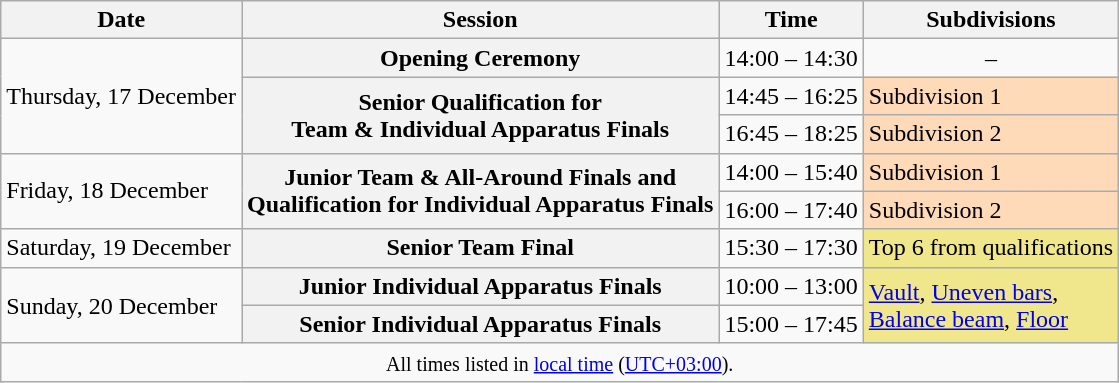<table class="wikitable">
<tr>
<th>Date</th>
<th>Session</th>
<th>Time</th>
<th>Subdivisions</th>
</tr>
<tr>
<td rowspan=3>Thursday, 17 December</td>
<th>Opening Ceremony</th>
<td>14:00 – 14:30</td>
<td align=center>–</td>
</tr>
<tr>
<th rowspan=2>Senior Qualification for<br>Team & Individual Apparatus Finals</th>
<td>14:45 – 16:25</td>
<td bgcolor="#ffdab9">Subdivision 1</td>
</tr>
<tr>
<td>16:45 – 18:25</td>
<td bgcolor="#ffdab9">Subdivision 2</td>
</tr>
<tr>
<td rowspan=2>Friday, 18 December</td>
<th rowspan=2>Junior Team & All-Around Finals and<br>Qualification for Individual Apparatus Finals</th>
<td>14:00 – 15:40</td>
<td bgcolor="#ffdab9">Subdivision 1</td>
</tr>
<tr>
<td>16:00 – 17:40</td>
<td bgcolor="#ffdab9">Subdivision 2</td>
</tr>
<tr>
<td>Saturday, 19 December</td>
<th>Senior Team Final</th>
<td>15:30 – 17:30</td>
<td bgcolor="#f0e68c">Top 6 from qualifications</td>
</tr>
<tr>
<td rowspan=2>Sunday, 20 December</td>
<th>Junior Individual Apparatus Finals</th>
<td>10:00 – 13:00</td>
<td rowspan=2 bgcolor="#f0e68c"><a href='#'>Vault</a>, <a href='#'>Uneven bars</a>,<br><a href='#'>Balance beam</a>, <a href='#'>Floor</a></td>
</tr>
<tr>
<th>Senior Individual Apparatus Finals</th>
<td>15:00 – 17:45</td>
</tr>
<tr>
<td colspan=4 align=center><small> All times listed in <a href='#'>local time</a> (<a href='#'>UTC+03:00</a>).</small></td>
</tr>
</table>
